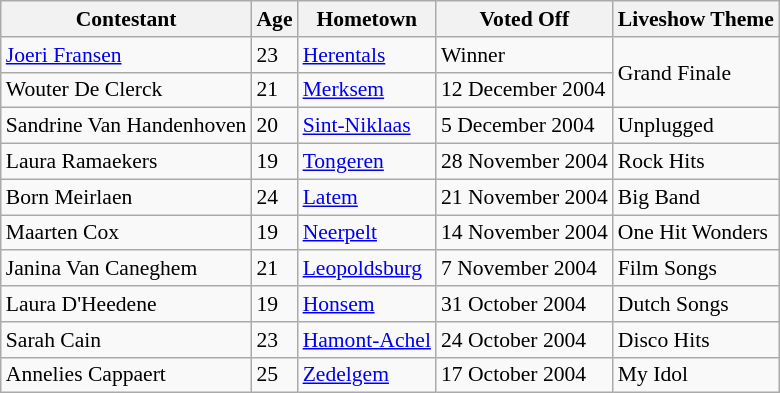<table class="wikitable" style="font-size: 90%;">
<tr>
<th>Contestant</th>
<th>Age</th>
<th>Hometown</th>
<th>Voted Off</th>
<th>Liveshow Theme</th>
</tr>
<tr>
<td><a href='#'>Joeri Fransen</a></td>
<td>23</td>
<td><a href='#'>Herentals</a></td>
<td>Winner</td>
<td rowspan = "2">Grand Finale</td>
</tr>
<tr>
<td>Wouter De Clerck</td>
<td>21</td>
<td><a href='#'>Merksem</a></td>
<td>12 December 2004</td>
</tr>
<tr>
<td>Sandrine Van Handenhoven</td>
<td>20</td>
<td><a href='#'>Sint-Niklaas</a></td>
<td>5 December 2004</td>
<td>Unplugged</td>
</tr>
<tr>
<td>Laura Ramaekers</td>
<td>19</td>
<td><a href='#'>Tongeren</a></td>
<td>28 November 2004</td>
<td>Rock Hits</td>
</tr>
<tr>
<td>Born Meirlaen</td>
<td>24</td>
<td><a href='#'>Latem</a></td>
<td>21 November 2004</td>
<td>Big Band</td>
</tr>
<tr>
<td>Maarten Cox</td>
<td>19</td>
<td><a href='#'>Neerpelt</a></td>
<td>14 November 2004</td>
<td>One Hit Wonders</td>
</tr>
<tr>
<td>Janina Van Caneghem</td>
<td>21</td>
<td><a href='#'>Leopoldsburg</a></td>
<td>7 November 2004</td>
<td>Film Songs</td>
</tr>
<tr>
<td>Laura D'Heedene</td>
<td>19</td>
<td><a href='#'>Honsem</a></td>
<td>31 October 2004</td>
<td>Dutch Songs</td>
</tr>
<tr>
<td>Sarah Cain</td>
<td>23</td>
<td><a href='#'>Hamont-Achel</a></td>
<td>24 October 2004</td>
<td>Disco Hits</td>
</tr>
<tr>
<td>Annelies Cappaert</td>
<td>25</td>
<td><a href='#'>Zedelgem</a></td>
<td>17 October 2004</td>
<td>My Idol</td>
</tr>
</table>
